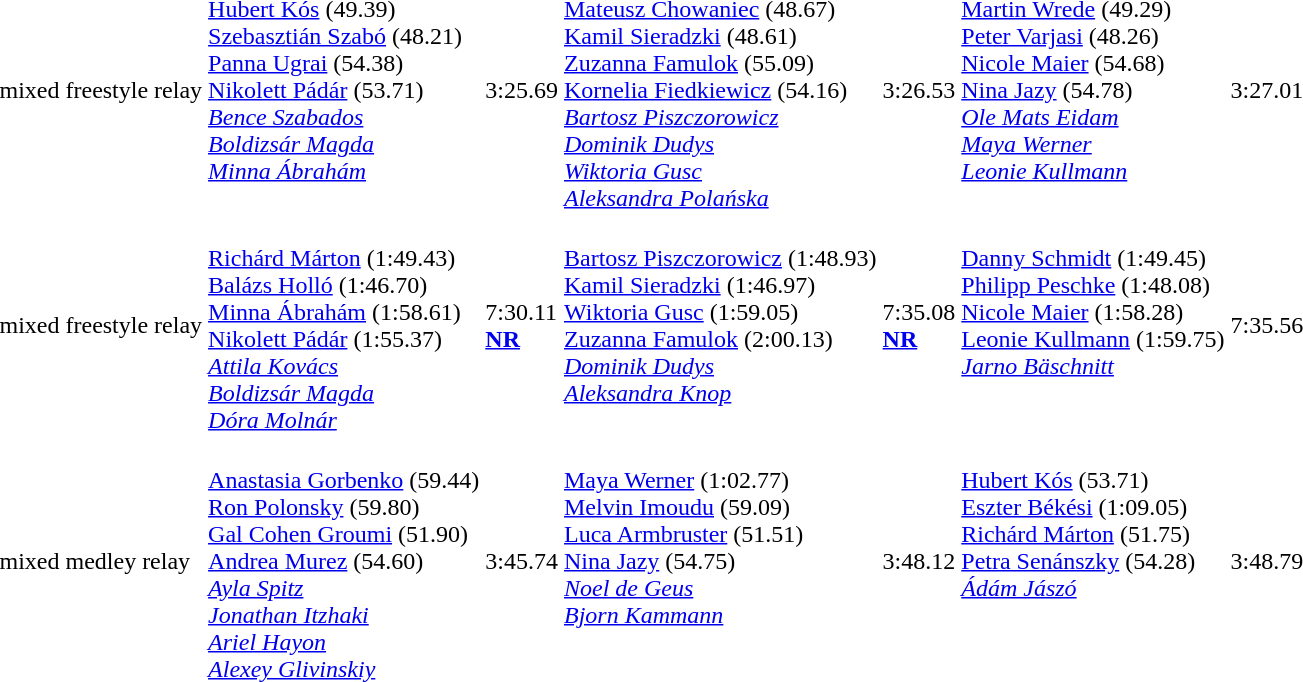<table>
<tr>
<td> mixed freestyle relay<br></td>
<td valign=top> <br><a href='#'>Hubert Kós</a> (49.39)<br><a href='#'>Szebasztián Szabó</a> (48.21)<br><a href='#'>Panna Ugrai</a> (54.38)<br><a href='#'>Nikolett Pádár</a> (53.71)<br><em><a href='#'>Bence Szabados</a></em><br><em><a href='#'>Boldizsár Magda</a></em><br><em><a href='#'>Minna Ábrahám</a></em></td>
<td>3:25.69</td>
<td valign=top> <br><a href='#'>Mateusz Chowaniec</a> (48.67)<br><a href='#'>Kamil Sieradzki</a> (48.61)<br><a href='#'>Zuzanna Famulok</a> (55.09)<br><a href='#'>Kornelia Fiedkiewicz</a> (54.16)<br><em><a href='#'>Bartosz Piszczorowicz</a></em><br><em><a href='#'>Dominik Dudys</a></em><br><em><a href='#'>Wiktoria Gusc</a></em><br><em><a href='#'>Aleksandra Polańska</a></em></td>
<td>3:26.53</td>
<td valign=top> <br><a href='#'>Martin Wrede</a> (49.29)<br><a href='#'>Peter Varjasi</a> (48.26)<br><a href='#'>Nicole Maier</a> (54.68)<br><a href='#'>Nina Jazy</a> (54.78)<br><em><a href='#'>Ole Mats Eidam</a></em><br><em><a href='#'>Maya Werner</a></em><br><em><a href='#'>Leonie Kullmann</a></em></td>
<td>3:27.01</td>
</tr>
<tr>
<td> mixed freestyle relay<br></td>
<td valign=top> <br><a href='#'>Richárd Márton</a> (1:49.43)<br><a href='#'>Balázs Holló</a> (1:46.70)<br><a href='#'>Minna Ábrahám</a> (1:58.61)<br><a href='#'>Nikolett Pádár</a> (1:55.37)<br><em><a href='#'>Attila Kovács</a></em><br><em><a href='#'>Boldizsár Magda</a></em><br><em><a href='#'>Dóra Molnár</a></em></td>
<td>7:30.11<br><strong><a href='#'>NR</a></strong></td>
<td valign=top> <br><a href='#'>Bartosz Piszczorowicz</a> (1:48.93)<br><a href='#'>Kamil Sieradzki</a> (1:46.97)<br><a href='#'>Wiktoria Gusc</a> (1:59.05)<br><a href='#'>Zuzanna Famulok</a> (2:00.13)<br><em><a href='#'>Dominik Dudys</a></em><br><em><a href='#'>Aleksandra Knop</a></em></td>
<td>7:35.08<br><strong><a href='#'>NR</a></strong></td>
<td valign=top> <br><a href='#'>Danny Schmidt</a> (1:49.45)<br><a href='#'>Philipp Peschke</a> (1:48.08)<br><a href='#'>Nicole Maier</a> (1:58.28)<br><a href='#'>Leonie Kullmann</a> (1:59.75)<br><em><a href='#'>Jarno Bäschnitt</a></em></td>
<td>7:35.56</td>
</tr>
<tr>
<td> mixed medley relay<br></td>
<td valign=top> <br><a href='#'>Anastasia Gorbenko</a> (59.44)<br><a href='#'>Ron Polonsky</a> (59.80)<br><a href='#'>Gal Cohen Groumi</a> (51.90)<br><a href='#'>Andrea Murez</a> (54.60)<br><em><a href='#'>Ayla Spitz</a></em><br><em><a href='#'>Jonathan Itzhaki</a></em><br><em><a href='#'>Ariel Hayon</a></em><br><em><a href='#'>Alexey Glivinskiy</a></em></td>
<td>3:45.74</td>
<td valign=top> <br><a href='#'>Maya Werner</a> (1:02.77)<br><a href='#'>Melvin Imoudu</a> (59.09)<br><a href='#'>Luca Armbruster</a> (51.51)<br><a href='#'>Nina Jazy</a> (54.75)<br><em><a href='#'>Noel de Geus</a></em><br><em><a href='#'>Bjorn Kammann</a></em></td>
<td>3:48.12</td>
<td valign=top> <br><a href='#'>Hubert Kós</a> (53.71)<br><a href='#'>Eszter Békési</a> (1:09.05)<br><a href='#'>Richárd Márton</a> (51.75)<br><a href='#'>Petra Senánszky</a> (54.28)<br><em><a href='#'>Ádám Jászó</a></em></td>
<td>3:48.79</td>
</tr>
</table>
